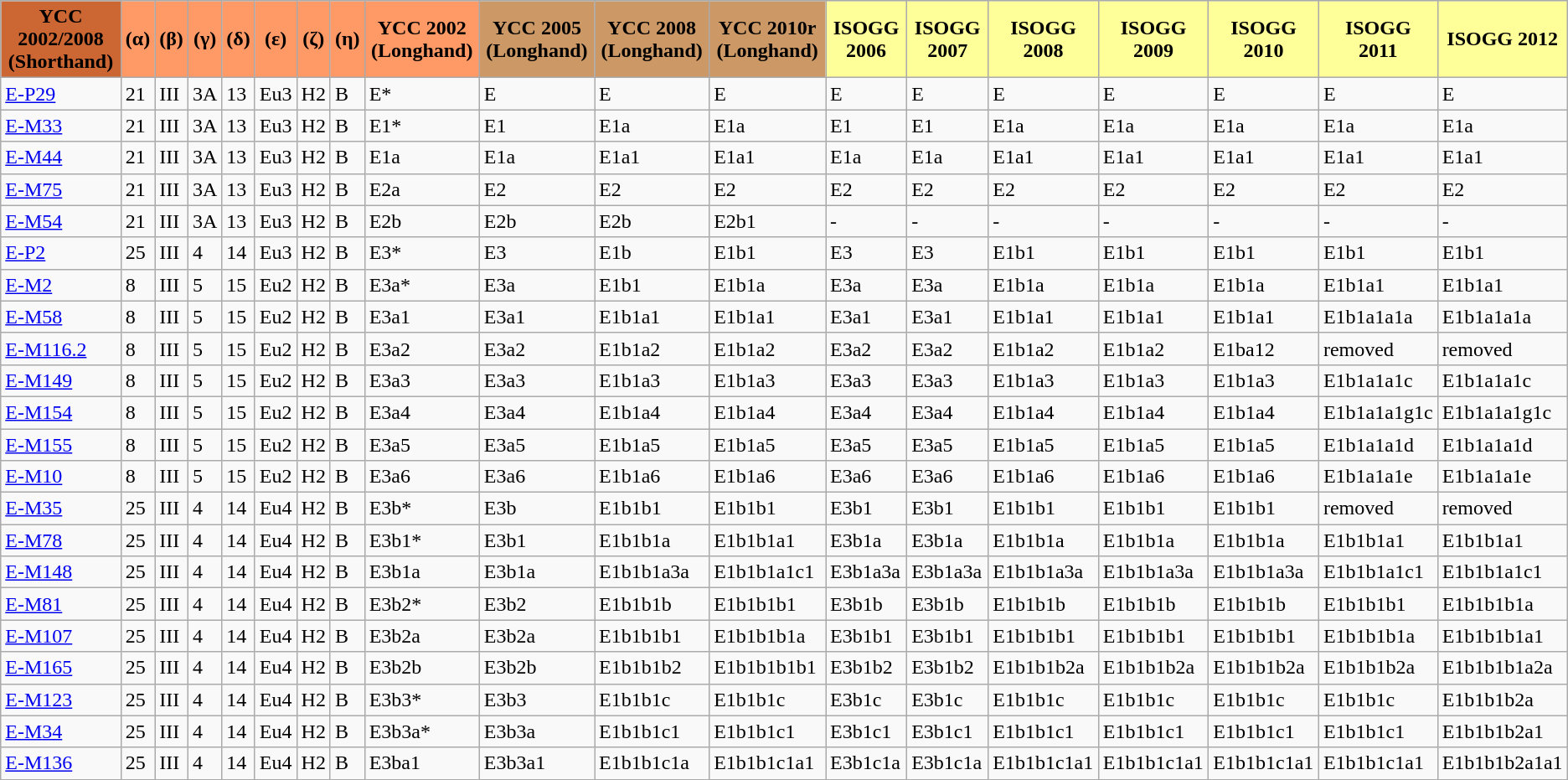<table class="wikitable">
<tr>
<th align="center" style="background:#c63;"><strong>YCC 2002/2008 (Shorthand)</strong></th>
<th align="center" style="background:#f96;"><strong>(α)</strong></th>
<th align="center" style="background:#f96;"><strong>(β)</strong></th>
<th align="center" style="background:#f96;"><strong>(γ)</strong></th>
<td align="center" style="background:#f96;"><strong>(δ)</strong></td>
<td align="center" style="background:#f96;"><strong>(ε)</strong></td>
<td align="center" style="background:#f96;"><strong>(ζ)</strong></td>
<td align="center" style="background:#f96"><strong>(η)</strong></td>
<td align="center" style="background:#f96"><strong>YCC 2002 (Longhand)</strong></td>
<td align="center" style="background:#c96;"><strong>YCC 2005 (Longhand)</strong></td>
<td align="center" style="background:#c96;"><strong>YCC 2008 (Longhand)</strong></td>
<td align="center" style="background:#c96;"><strong>YCC 2010r (Longhand)</strong></td>
<td align="center" style="background:#ff9;"><strong>ISOGG 2006</strong></td>
<td align="center" style="background:#ff9;"><strong>ISOGG 2007</strong></td>
<td align="center" style="background:#ff9;"><strong>ISOGG 2008</strong></td>
<td align="center" style="background:#ff9;"><strong>ISOGG 2009</strong></td>
<td align="center" style="background:#ff9;"><strong>ISOGG 2010</strong></td>
<td align="center" style="background:#ff9;"><strong>ISOGG 2011</strong></td>
<td align="center" style="background:#ff9;"><strong>ISOGG 2012</strong></td>
</tr>
<tr>
<td><a href='#'>E-P29</a></td>
<td>21</td>
<td>III</td>
<td>3A</td>
<td>13</td>
<td>Eu3</td>
<td>H2</td>
<td>B</td>
<td>E*</td>
<td>E</td>
<td>E</td>
<td>E</td>
<td>E</td>
<td>E</td>
<td>E</td>
<td>E</td>
<td>E</td>
<td>E</td>
<td>E</td>
</tr>
<tr>
<td><a href='#'>E-M33</a></td>
<td>21</td>
<td>III</td>
<td>3A</td>
<td>13</td>
<td>Eu3</td>
<td>H2</td>
<td>B</td>
<td>E1*</td>
<td>E1</td>
<td>E1a</td>
<td>E1a</td>
<td>E1</td>
<td>E1</td>
<td>E1a</td>
<td>E1a</td>
<td>E1a</td>
<td>E1a</td>
<td>E1a</td>
</tr>
<tr>
<td><a href='#'>E-M44</a></td>
<td>21</td>
<td>III</td>
<td>3A</td>
<td>13</td>
<td>Eu3</td>
<td>H2</td>
<td>B</td>
<td>E1a</td>
<td>E1a</td>
<td>E1a1</td>
<td>E1a1</td>
<td>E1a</td>
<td>E1a</td>
<td>E1a1</td>
<td>E1a1</td>
<td>E1a1</td>
<td>E1a1</td>
<td>E1a1</td>
</tr>
<tr>
<td><a href='#'>E-M75</a></td>
<td>21</td>
<td>III</td>
<td>3A</td>
<td>13</td>
<td>Eu3</td>
<td>H2</td>
<td>B</td>
<td>E2a</td>
<td>E2</td>
<td>E2</td>
<td>E2</td>
<td>E2</td>
<td>E2</td>
<td>E2</td>
<td>E2</td>
<td>E2</td>
<td>E2</td>
<td>E2</td>
</tr>
<tr>
<td><a href='#'>E-M54</a></td>
<td>21</td>
<td>III</td>
<td>3A</td>
<td>13</td>
<td>Eu3</td>
<td>H2</td>
<td>B</td>
<td>E2b</td>
<td>E2b</td>
<td>E2b</td>
<td>E2b1</td>
<td>-</td>
<td>-</td>
<td>-</td>
<td>-</td>
<td>-</td>
<td>-</td>
<td>-</td>
</tr>
<tr>
<td><a href='#'>E-P2</a></td>
<td>25</td>
<td>III</td>
<td>4</td>
<td>14</td>
<td>Eu3</td>
<td>H2</td>
<td>B</td>
<td>E3*</td>
<td>E3</td>
<td>E1b</td>
<td>E1b1</td>
<td>E3</td>
<td>E3</td>
<td>E1b1</td>
<td>E1b1</td>
<td>E1b1</td>
<td>E1b1</td>
<td>E1b1</td>
</tr>
<tr>
<td><a href='#'>E-M2</a></td>
<td>8</td>
<td>III</td>
<td>5</td>
<td>15</td>
<td>Eu2</td>
<td>H2</td>
<td>B</td>
<td>E3a*</td>
<td>E3a</td>
<td>E1b1</td>
<td>E1b1a</td>
<td>E3a</td>
<td>E3a</td>
<td>E1b1a</td>
<td>E1b1a</td>
<td>E1b1a</td>
<td>E1b1a1</td>
<td>E1b1a1</td>
</tr>
<tr>
<td><a href='#'>E-M58</a></td>
<td>8</td>
<td>III</td>
<td>5</td>
<td>15</td>
<td>Eu2</td>
<td>H2</td>
<td>B</td>
<td>E3a1</td>
<td>E3a1</td>
<td>E1b1a1</td>
<td>E1b1a1</td>
<td>E3a1</td>
<td>E3a1</td>
<td>E1b1a1</td>
<td>E1b1a1</td>
<td>E1b1a1</td>
<td>E1b1a1a1a</td>
<td>E1b1a1a1a</td>
</tr>
<tr>
<td><a href='#'>E-M116.2</a></td>
<td>8</td>
<td>III</td>
<td>5</td>
<td>15</td>
<td>Eu2</td>
<td>H2</td>
<td>B</td>
<td>E3a2</td>
<td>E3a2</td>
<td>E1b1a2</td>
<td>E1b1a2</td>
<td>E3a2</td>
<td>E3a2</td>
<td>E1b1a2</td>
<td>E1b1a2</td>
<td>E1ba12</td>
<td>removed</td>
<td>removed</td>
</tr>
<tr>
<td><a href='#'>E-M149</a></td>
<td>8</td>
<td>III</td>
<td>5</td>
<td>15</td>
<td>Eu2</td>
<td>H2</td>
<td>B</td>
<td>E3a3</td>
<td>E3a3</td>
<td>E1b1a3</td>
<td>E1b1a3</td>
<td>E3a3</td>
<td>E3a3</td>
<td>E1b1a3</td>
<td>E1b1a3</td>
<td>E1b1a3</td>
<td>E1b1a1a1c</td>
<td>E1b1a1a1c</td>
</tr>
<tr>
<td><a href='#'>E-M154</a></td>
<td>8</td>
<td>III</td>
<td>5</td>
<td>15</td>
<td>Eu2</td>
<td>H2</td>
<td>B</td>
<td>E3a4</td>
<td>E3a4</td>
<td>E1b1a4</td>
<td>E1b1a4</td>
<td>E3a4</td>
<td>E3a4</td>
<td>E1b1a4</td>
<td>E1b1a4</td>
<td>E1b1a4</td>
<td>E1b1a1a1g1c</td>
<td>E1b1a1a1g1c</td>
</tr>
<tr>
<td><a href='#'>E-M155</a></td>
<td>8</td>
<td>III</td>
<td>5</td>
<td>15</td>
<td>Eu2</td>
<td>H2</td>
<td>B</td>
<td>E3a5</td>
<td>E3a5</td>
<td>E1b1a5</td>
<td>E1b1a5</td>
<td>E3a5</td>
<td>E3a5</td>
<td>E1b1a5</td>
<td>E1b1a5</td>
<td>E1b1a5</td>
<td>E1b1a1a1d</td>
<td>E1b1a1a1d</td>
</tr>
<tr>
<td><a href='#'>E-M10</a></td>
<td>8</td>
<td>III</td>
<td>5</td>
<td>15</td>
<td>Eu2</td>
<td>H2</td>
<td>B</td>
<td>E3a6</td>
<td>E3a6</td>
<td>E1b1a6</td>
<td>E1b1a6</td>
<td>E3a6</td>
<td>E3a6</td>
<td>E1b1a6</td>
<td>E1b1a6</td>
<td>E1b1a6</td>
<td>E1b1a1a1e</td>
<td>E1b1a1a1e</td>
</tr>
<tr>
<td><a href='#'>E-M35</a></td>
<td>25</td>
<td>III</td>
<td>4</td>
<td>14</td>
<td>Eu4</td>
<td>H2</td>
<td>B</td>
<td>E3b*</td>
<td>E3b</td>
<td>E1b1b1</td>
<td>E1b1b1</td>
<td>E3b1</td>
<td>E3b1</td>
<td>E1b1b1</td>
<td>E1b1b1</td>
<td>E1b1b1</td>
<td>removed</td>
<td>removed</td>
</tr>
<tr>
<td><a href='#'>E-M78</a></td>
<td>25</td>
<td>III</td>
<td>4</td>
<td>14</td>
<td>Eu4</td>
<td>H2</td>
<td>B</td>
<td>E3b1*</td>
<td>E3b1</td>
<td>E1b1b1a</td>
<td>E1b1b1a1</td>
<td>E3b1a</td>
<td>E3b1a</td>
<td>E1b1b1a</td>
<td>E1b1b1a</td>
<td>E1b1b1a</td>
<td>E1b1b1a1</td>
<td>E1b1b1a1</td>
</tr>
<tr>
<td><a href='#'>E-M148</a></td>
<td>25</td>
<td>III</td>
<td>4</td>
<td>14</td>
<td>Eu4</td>
<td>H2</td>
<td>B</td>
<td>E3b1a</td>
<td>E3b1a</td>
<td>E1b1b1a3a</td>
<td>E1b1b1a1c1</td>
<td>E3b1a3a</td>
<td>E3b1a3a</td>
<td>E1b1b1a3a</td>
<td>E1b1b1a3a</td>
<td>E1b1b1a3a</td>
<td>E1b1b1a1c1</td>
<td>E1b1b1a1c1</td>
</tr>
<tr>
<td><a href='#'>E-M81</a></td>
<td>25</td>
<td>III</td>
<td>4</td>
<td>14</td>
<td>Eu4</td>
<td>H2</td>
<td>B</td>
<td>E3b2*</td>
<td>E3b2</td>
<td>E1b1b1b</td>
<td>E1b1b1b1</td>
<td>E3b1b</td>
<td>E3b1b</td>
<td>E1b1b1b</td>
<td>E1b1b1b</td>
<td>E1b1b1b</td>
<td>E1b1b1b1</td>
<td>E1b1b1b1a</td>
</tr>
<tr>
<td><a href='#'>E-M107</a></td>
<td>25</td>
<td>III</td>
<td>4</td>
<td>14</td>
<td>Eu4</td>
<td>H2</td>
<td>B</td>
<td>E3b2a</td>
<td>E3b2a</td>
<td>E1b1b1b1</td>
<td>E1b1b1b1a</td>
<td>E3b1b1</td>
<td>E3b1b1</td>
<td>E1b1b1b1</td>
<td>E1b1b1b1</td>
<td>E1b1b1b1</td>
<td>E1b1b1b1a</td>
<td>E1b1b1b1a1</td>
</tr>
<tr>
<td><a href='#'>E-M165</a></td>
<td>25</td>
<td>III</td>
<td>4</td>
<td>14</td>
<td>Eu4</td>
<td>H2</td>
<td>B</td>
<td>E3b2b</td>
<td>E3b2b</td>
<td>E1b1b1b2</td>
<td>E1b1b1b1b1</td>
<td>E3b1b2</td>
<td>E3b1b2</td>
<td>E1b1b1b2a</td>
<td>E1b1b1b2a</td>
<td>E1b1b1b2a</td>
<td>E1b1b1b2a</td>
<td>E1b1b1b1a2a</td>
</tr>
<tr>
<td><a href='#'>E-M123</a></td>
<td>25</td>
<td>III</td>
<td>4</td>
<td>14</td>
<td>Eu4</td>
<td>H2</td>
<td>B</td>
<td>E3b3*</td>
<td>E3b3</td>
<td>E1b1b1c</td>
<td>E1b1b1c</td>
<td>E3b1c</td>
<td>E3b1c</td>
<td>E1b1b1c</td>
<td>E1b1b1c</td>
<td>E1b1b1c</td>
<td>E1b1b1c</td>
<td>E1b1b1b2a</td>
</tr>
<tr>
<td><a href='#'>E-M34</a></td>
<td>25</td>
<td>III</td>
<td>4</td>
<td>14</td>
<td>Eu4</td>
<td>H2</td>
<td>B</td>
<td>E3b3a*</td>
<td>E3b3a</td>
<td>E1b1b1c1</td>
<td>E1b1b1c1</td>
<td>E3b1c1</td>
<td>E3b1c1</td>
<td>E1b1b1c1</td>
<td>E1b1b1c1</td>
<td>E1b1b1c1</td>
<td>E1b1b1c1</td>
<td>E1b1b1b2a1</td>
</tr>
<tr>
<td><a href='#'>E-M136</a></td>
<td>25</td>
<td>III</td>
<td>4</td>
<td>14</td>
<td>Eu4</td>
<td>H2</td>
<td>B</td>
<td>E3ba1</td>
<td>E3b3a1</td>
<td>E1b1b1c1a</td>
<td>E1b1b1c1a1</td>
<td>E3b1c1a</td>
<td>E3b1c1a</td>
<td>E1b1b1c1a1</td>
<td>E1b1b1c1a1</td>
<td>E1b1b1c1a1</td>
<td>E1b1b1c1a1</td>
<td>E1b1b1b2a1a1</td>
</tr>
<tr>
</tr>
</table>
